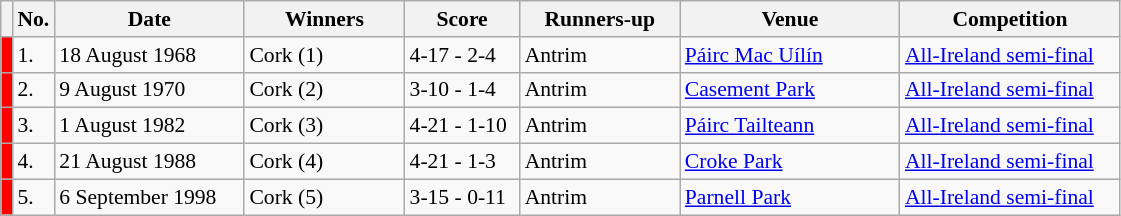<table class="wikitable" style="font-size:90%">
<tr>
<th width=1></th>
<th width=5>No.</th>
<th width=120>Date</th>
<th width=100>Winners</th>
<th width=70>Score</th>
<th width=100>Runners-up</th>
<th width=140>Venue</th>
<th width=140>Competition</th>
</tr>
<tr>
<td style="background-color:#FF0000"></td>
<td>1.</td>
<td>18 August 1968</td>
<td>Cork (1)</td>
<td>4-17 - 2-4</td>
<td>Antrim</td>
<td><a href='#'>Páirc Mac Uílín</a></td>
<td><a href='#'>All-Ireland semi-final</a></td>
</tr>
<tr>
<td style="background-color:#FF0000"></td>
<td>2.</td>
<td>9 August 1970</td>
<td>Cork (2)</td>
<td>3-10 - 1-4</td>
<td>Antrim</td>
<td><a href='#'>Casement Park</a></td>
<td><a href='#'>All-Ireland semi-final</a></td>
</tr>
<tr>
<td style="background-color:#FF0000"></td>
<td>3.</td>
<td>1 August 1982</td>
<td>Cork (3)</td>
<td>4-21 - 1-10</td>
<td>Antrim</td>
<td><a href='#'>Páirc Tailteann</a></td>
<td><a href='#'>All-Ireland semi-final</a></td>
</tr>
<tr>
<td style="background-color:#FF0000"></td>
<td>4.</td>
<td>21 August 1988</td>
<td>Cork (4)</td>
<td>4-21 - 1-3</td>
<td>Antrim</td>
<td><a href='#'>Croke Park</a></td>
<td><a href='#'>All-Ireland semi-final</a></td>
</tr>
<tr>
<td style="background-color:#FF0000"></td>
<td>5.</td>
<td>6 September 1998</td>
<td>Cork (5)</td>
<td>3-15 - 0-11</td>
<td>Antrim</td>
<td><a href='#'>Parnell Park</a></td>
<td><a href='#'>All-Ireland semi-final</a></td>
</tr>
</table>
